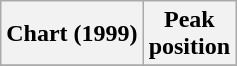<table class="wikitable">
<tr>
<th align="left">Chart (1999)</th>
<th align="center">Peak<br>position</th>
</tr>
<tr>
</tr>
</table>
